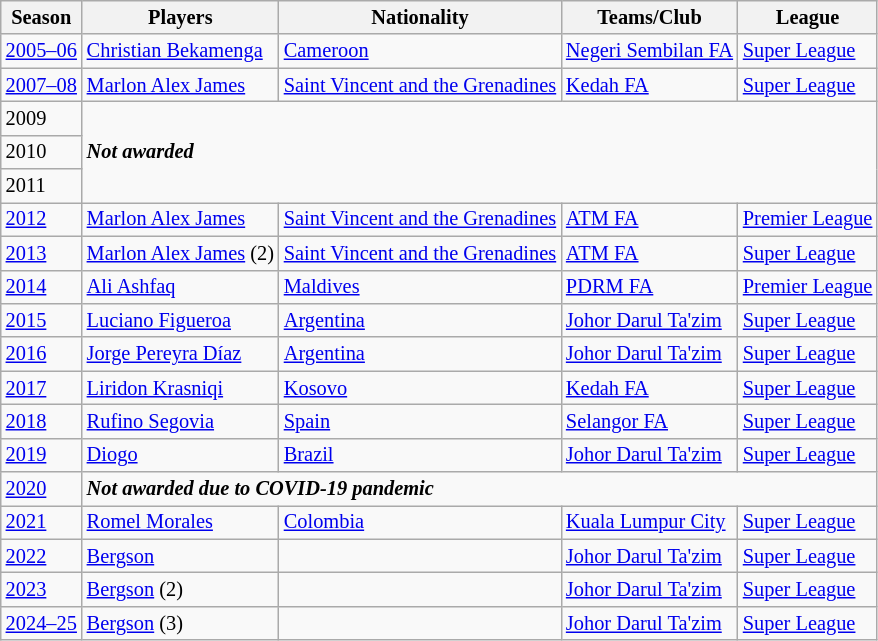<table class="wikitable sortable" style="font-size: 85%;">
<tr>
<th>Season</th>
<th>Players</th>
<th>Nationality</th>
<th>Teams/Club</th>
<th>League</th>
</tr>
<tr>
<td><a href='#'>2005–06</a></td>
<td><a href='#'>Christian Bekamenga</a></td>
<td> <a href='#'>Cameroon</a></td>
<td> <a href='#'>Negeri Sembilan FA</a></td>
<td><a href='#'>Super League</a></td>
</tr>
<tr>
<td><a href='#'>2007–08</a></td>
<td><a href='#'>Marlon Alex James</a></td>
<td> <a href='#'>Saint Vincent and the Grenadines</a></td>
<td> <a href='#'>Kedah FA</a></td>
<td><a href='#'>Super League</a></td>
</tr>
<tr>
<td>2009</td>
<td colspan="4" rowspan="3"><strong><em>Not awarded</em></strong></td>
</tr>
<tr>
<td>2010</td>
</tr>
<tr>
<td>2011</td>
</tr>
<tr>
<td><a href='#'>2012</a></td>
<td><a href='#'>Marlon Alex James</a></td>
<td> <a href='#'>Saint Vincent and the Grenadines</a></td>
<td> <a href='#'>ATM FA</a></td>
<td><a href='#'>Premier League</a></td>
</tr>
<tr>
<td><a href='#'>2013</a></td>
<td><a href='#'>Marlon Alex James</a> (2)</td>
<td> <a href='#'>Saint Vincent and the Grenadines</a></td>
<td> <a href='#'>ATM FA</a></td>
<td><a href='#'>Super League</a></td>
</tr>
<tr>
<td><a href='#'>2014</a></td>
<td><a href='#'>Ali Ashfaq</a></td>
<td> <a href='#'>Maldives</a></td>
<td> <a href='#'>PDRM FA</a></td>
<td><a href='#'>Premier League</a></td>
</tr>
<tr>
<td><a href='#'>2015</a></td>
<td><a href='#'>Luciano Figueroa</a></td>
<td> <a href='#'>Argentina</a></td>
<td> <a href='#'>Johor Darul Ta'zim</a></td>
<td><a href='#'>Super League</a></td>
</tr>
<tr>
<td><a href='#'>2016</a></td>
<td><a href='#'>Jorge Pereyra Díaz</a></td>
<td> <a href='#'>Argentina</a></td>
<td> <a href='#'>Johor Darul Ta'zim</a></td>
<td><a href='#'>Super League</a></td>
</tr>
<tr>
<td><a href='#'>2017</a></td>
<td><a href='#'>Liridon Krasniqi</a></td>
<td> <a href='#'>Kosovo</a></td>
<td> <a href='#'>Kedah FA</a></td>
<td><a href='#'>Super League</a></td>
</tr>
<tr>
<td><a href='#'>2018</a></td>
<td><a href='#'>Rufino Segovia</a></td>
<td> <a href='#'>Spain</a></td>
<td> <a href='#'>Selangor FA</a></td>
<td><a href='#'>Super League</a></td>
</tr>
<tr>
<td><a href='#'>2019</a></td>
<td><a href='#'>Diogo</a></td>
<td> <a href='#'>Brazil</a></td>
<td> <a href='#'>Johor Darul Ta'zim</a></td>
<td><a href='#'>Super League</a></td>
</tr>
<tr>
<td><a href='#'>2020</a></td>
<td colspan="4"><strong><em>Not awarded due to COVID-19 pandemic</em></strong></td>
</tr>
<tr>
<td><a href='#'>2021</a></td>
<td><a href='#'>Romel Morales</a></td>
<td> <a href='#'>Colombia</a></td>
<td> <a href='#'>Kuala Lumpur City</a></td>
<td><a href='#'>Super League</a></td>
</tr>
<tr>
<td><a href='#'>2022</a></td>
<td><a href='#'>Bergson</a></td>
<td></td>
<td> <a href='#'>Johor Darul Ta'zim</a></td>
<td><a href='#'>Super League</a></td>
</tr>
<tr>
<td><a href='#'>2023</a></td>
<td><a href='#'>Bergson</a> (2)</td>
<td></td>
<td> <a href='#'>Johor Darul Ta'zim</a></td>
<td><a href='#'>Super League</a></td>
</tr>
<tr>
<td><a href='#'>2024–25</a></td>
<td><a href='#'>Bergson</a> (3)</td>
<td></td>
<td> <a href='#'>Johor Darul Ta'zim</a></td>
<td><a href='#'>Super League</a></td>
</tr>
</table>
